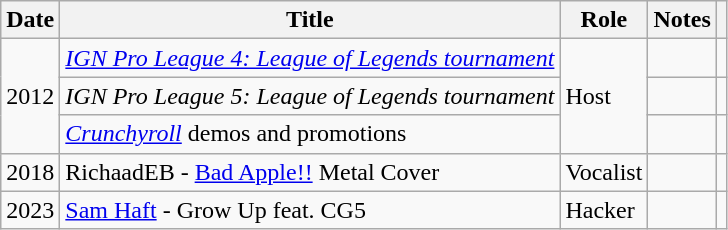<table class="wikitable sortable plainrowheaders">
<tr>
<th>Date</th>
<th>Title</th>
<th>Role</th>
<th class="unsortable">Notes</th>
<th class="unsortable"></th>
</tr>
<tr>
<td rowspan="3">2012</td>
<td><em><a href='#'>IGN Pro League 4: League of Legends tournament</a></em></td>
<td rowspan="3">Host</td>
<td></td>
<td></td>
</tr>
<tr>
<td><em>IGN Pro League 5: League of Legends tournament</em></td>
<td></td>
<td></td>
</tr>
<tr>
<td><em><a href='#'>Crunchyroll</a></em> demos and promotions</td>
<td></td>
<td></td>
</tr>
<tr>
<td>2018</td>
<td>RichaadEB - <a href='#'>Bad Apple!!</a> Metal Cover</td>
<td>Vocalist</td>
<td></td>
<td></td>
</tr>
<tr>
<td>2023</td>
<td><a href='#'>Sam Haft</a> - Grow Up feat. CG5</td>
<td>Hacker</td>
<td></td>
<td></td>
</tr>
</table>
